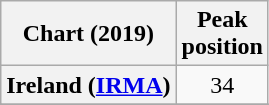<table class="wikitable sortable plainrowheaders" style="text-align:center">
<tr>
<th scope="col">Chart (2019)</th>
<th scope="col">Peak<br>position</th>
</tr>
<tr>
<th scope="row">Ireland (<a href='#'>IRMA</a>)</th>
<td>34</td>
</tr>
<tr>
</tr>
<tr>
</tr>
<tr>
</tr>
</table>
